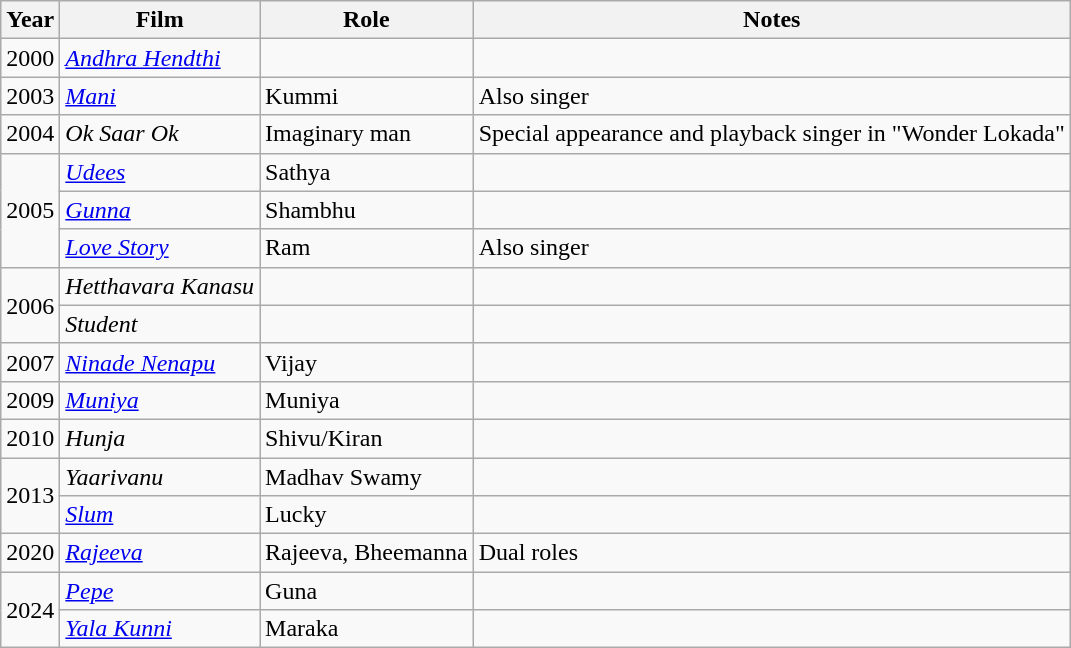<table class="wikitable sortable">
<tr>
<th>Year</th>
<th>Film</th>
<th>Role</th>
<th>Notes</th>
</tr>
<tr>
<td>2000</td>
<td><em><a href='#'>Andhra Hendthi</a></em></td>
<td></td>
<td></td>
</tr>
<tr>
<td>2003</td>
<td><em><a href='#'>Mani</a></em></td>
<td>Kummi</td>
<td>Also singer</td>
</tr>
<tr>
<td>2004</td>
<td><em>Ok Saar Ok</em></td>
<td>Imaginary man</td>
<td>Special appearance and playback singer in "Wonder Lokada"</td>
</tr>
<tr>
<td rowspan="3">2005</td>
<td><em><a href='#'>Udees</a></em></td>
<td>Sathya</td>
<td></td>
</tr>
<tr>
<td><em><a href='#'>Gunna</a></em></td>
<td>Shambhu</td>
<td></td>
</tr>
<tr>
<td><em><a href='#'>Love Story</a></em></td>
<td>Ram</td>
<td>Also singer</td>
</tr>
<tr>
<td rowspan="2">2006</td>
<td><em>Hetthavara Kanasu</em></td>
<td></td>
<td></td>
</tr>
<tr>
<td><em>Student</em></td>
<td></td>
<td></td>
</tr>
<tr>
<td>2007</td>
<td><em><a href='#'>Ninade Nenapu</a></em></td>
<td>Vijay</td>
<td></td>
</tr>
<tr>
<td>2009</td>
<td><em><a href='#'>Muniya</a></em></td>
<td>Muniya</td>
<td></td>
</tr>
<tr>
<td>2010</td>
<td><em>Hunja</em></td>
<td>Shivu/Kiran</td>
<td></td>
</tr>
<tr>
<td rowspan="2">2013</td>
<td><em>Yaarivanu</em></td>
<td>Madhav Swamy</td>
<td></td>
</tr>
<tr>
<td><em><a href='#'>Slum</a></em></td>
<td>Lucky</td>
<td></td>
</tr>
<tr>
<td>2020</td>
<td><em><a href='#'>Rajeeva</a></em></td>
<td>Rajeeva, Bheemanna</td>
<td>Dual roles</td>
</tr>
<tr>
<td rowspan="2">2024</td>
<td><em><a href='#'>Pepe</a></em></td>
<td>Guna</td>
<td></td>
</tr>
<tr>
<td><em><a href='#'>Yala Kunni</a></em></td>
<td>Maraka</td>
<td></td>
</tr>
</table>
